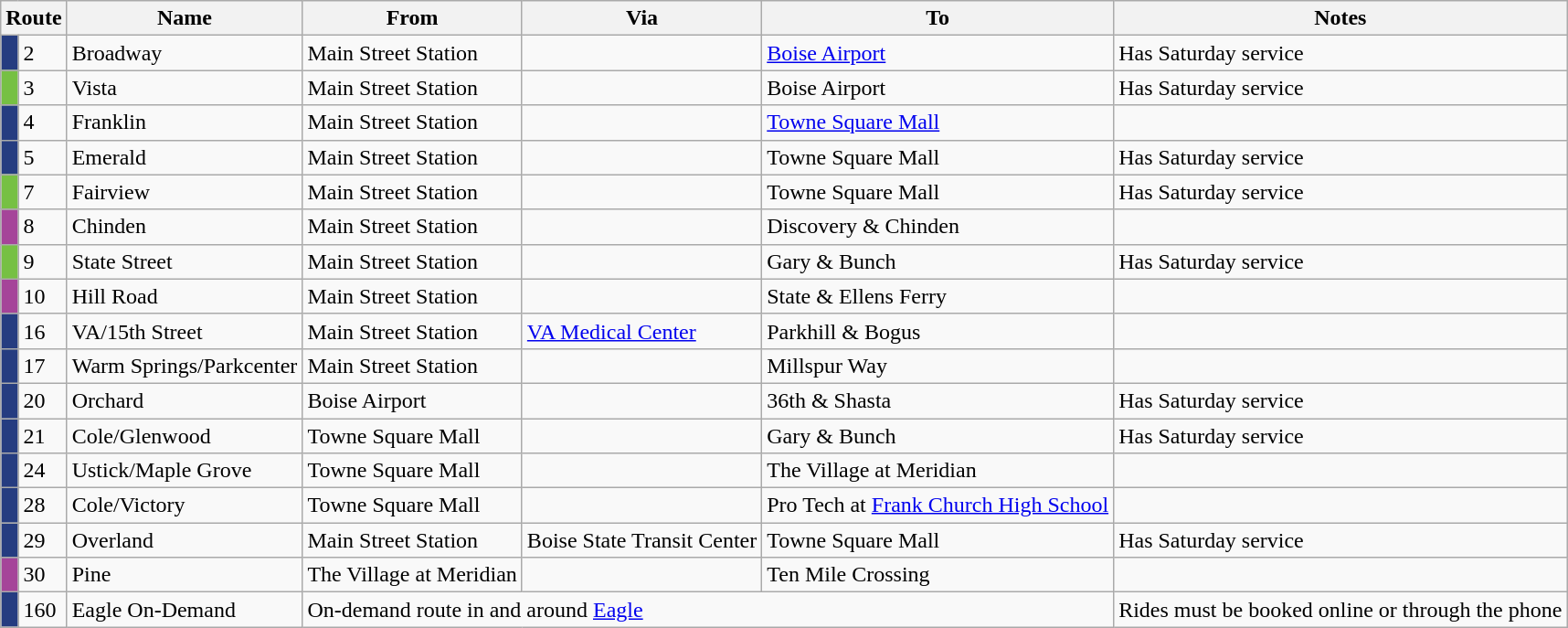<table class="wikitable">
<tr>
<th colspan=2>Route</th>
<th>Name</th>
<th>From</th>
<th>Via</th>
<th>To</th>
<th>Notes</th>
</tr>
<tr>
<td style="background-color: #253c80"> </td>
<td>2</td>
<td>Broadway</td>
<td>Main Street Station</td>
<td></td>
<td><a href='#'>Boise Airport</a></td>
<td>Has Saturday service</td>
</tr>
<tr>
<td style="background-color: #76c043"> </td>
<td>3</td>
<td>Vista</td>
<td>Main Street Station</td>
<td></td>
<td>Boise Airport</td>
<td>Has Saturday service</td>
</tr>
<tr>
<td style="background-color: #253c80"> </td>
<td>4</td>
<td>Franklin</td>
<td>Main Street Station</td>
<td></td>
<td><a href='#'>Towne Square Mall</a></td>
<td></td>
</tr>
<tr>
<td style="background-color: #253c80"> </td>
<td>5</td>
<td>Emerald</td>
<td>Main Street Station</td>
<td></td>
<td>Towne Square Mall</td>
<td>Has Saturday service</td>
</tr>
<tr>
<td style="background-color: #76c043"> </td>
<td>7</td>
<td>Fairview</td>
<td>Main Street Station</td>
<td></td>
<td>Towne Square Mall</td>
<td>Has Saturday service</td>
</tr>
<tr>
<td style="background-color: #a54499"> </td>
<td>8</td>
<td>Chinden</td>
<td>Main Street Station</td>
<td></td>
<td>Discovery & Chinden</td>
<td></td>
</tr>
<tr>
<td style="background-color: #76c043"> </td>
<td>9</td>
<td>State Street</td>
<td>Main Street Station</td>
<td></td>
<td>Gary & Bunch</td>
<td>Has Saturday service</td>
</tr>
<tr>
<td style="background-color: #a54499"> </td>
<td>10</td>
<td>Hill Road</td>
<td>Main Street Station</td>
<td></td>
<td>State & Ellens Ferry</td>
<td></td>
</tr>
<tr>
<td style="background-color: #253c80"> </td>
<td>16</td>
<td>VA/15th Street</td>
<td>Main Street Station</td>
<td><a href='#'>VA Medical Center</a></td>
<td>Parkhill & Bogus</td>
<td></td>
</tr>
<tr>
<td style="background-color: #253c80"> </td>
<td>17</td>
<td>Warm Springs/Parkcenter</td>
<td>Main Street Station</td>
<td></td>
<td>Millspur Way</td>
<td></td>
</tr>
<tr>
<td style="background-color: #253c80"> </td>
<td>20</td>
<td>Orchard</td>
<td>Boise Airport</td>
<td></td>
<td>36th & Shasta</td>
<td>Has Saturday service</td>
</tr>
<tr>
<td style="background-color: #253c80"> </td>
<td>21</td>
<td>Cole/Glenwood</td>
<td>Towne Square Mall</td>
<td></td>
<td>Gary & Bunch</td>
<td>Has Saturday service</td>
</tr>
<tr>
<td style="background-color: #253c80"> </td>
<td>24</td>
<td>Ustick/Maple Grove</td>
<td>Towne Square Mall</td>
<td></td>
<td>The Village at Meridian</td>
<td></td>
</tr>
<tr>
<td style="background-color: #253c80"> </td>
<td>28</td>
<td>Cole/Victory</td>
<td>Towne Square Mall</td>
<td></td>
<td>Pro Tech at <a href='#'>Frank Church High School</a></td>
<td></td>
</tr>
<tr>
<td style="background-color: #253c80"> </td>
<td>29</td>
<td>Overland</td>
<td>Main Street Station</td>
<td>Boise State Transit Center</td>
<td>Towne Square Mall</td>
<td>Has Saturday service</td>
</tr>
<tr>
<td style="background-color: #a54499"> </td>
<td>30</td>
<td>Pine</td>
<td>The Village at Meridian</td>
<td></td>
<td>Ten Mile Crossing</td>
<td></td>
</tr>
<tr>
<td style="background-color: #253c80"> </td>
<td>160</td>
<td>Eagle On-Demand</td>
<td colspan=3>On-demand route in and around <a href='#'>Eagle</a></td>
<td>Rides must be booked online or through the phone</td>
</tr>
</table>
